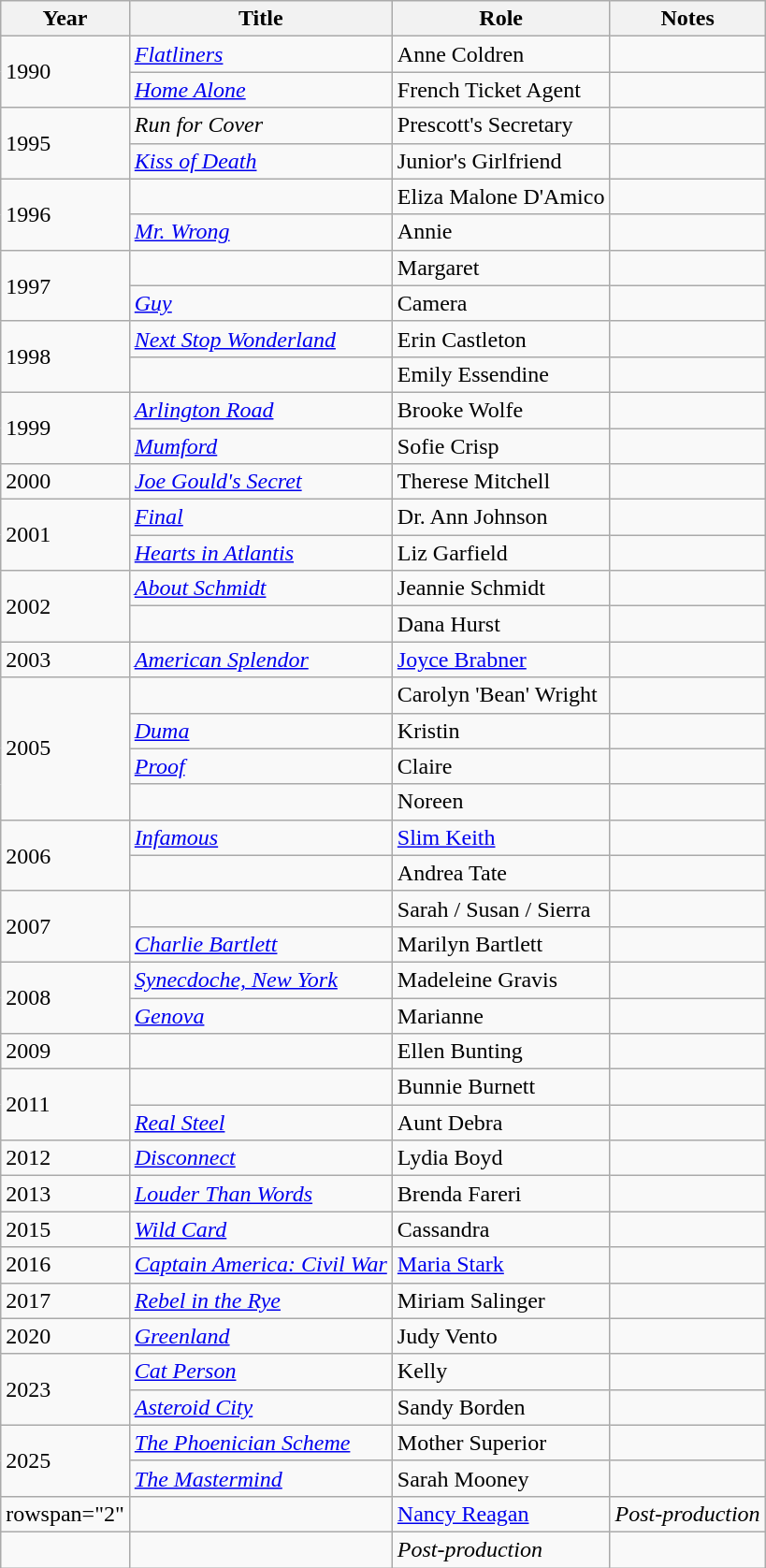<table class="wikitable sortable">
<tr>
<th>Year</th>
<th>Title</th>
<th>Role</th>
<th class="unsortable">Notes</th>
</tr>
<tr>
<td rowspan="2">1990</td>
<td><em><a href='#'>Flatliners</a></em></td>
<td>Anne Coldren</td>
<td></td>
</tr>
<tr>
<td><em><a href='#'>Home Alone</a></em></td>
<td>French Ticket Agent</td>
<td></td>
</tr>
<tr>
<td rowspan="2">1995</td>
<td><em>Run for Cover</em></td>
<td>Prescott's Secretary</td>
<td></td>
</tr>
<tr>
<td><em><a href='#'>Kiss of Death</a></em></td>
<td>Junior's Girlfriend</td>
<td></td>
</tr>
<tr>
<td rowspan="2">1996</td>
<td><em></em></td>
<td>Eliza Malone D'Amico</td>
<td></td>
</tr>
<tr>
<td><em><a href='#'>Mr. Wrong</a></em></td>
<td>Annie</td>
<td></td>
</tr>
<tr>
<td rowspan="2">1997</td>
<td><em></em></td>
<td>Margaret</td>
<td></td>
</tr>
<tr>
<td><em><a href='#'>Guy</a></em></td>
<td>Camera</td>
<td></td>
</tr>
<tr>
<td rowspan="2">1998</td>
<td><em><a href='#'>Next Stop Wonderland</a></em></td>
<td>Erin Castleton</td>
<td></td>
</tr>
<tr>
<td><em></em></td>
<td>Emily Essendine</td>
<td></td>
</tr>
<tr>
<td rowspan="2">1999</td>
<td><em><a href='#'>Arlington Road</a></em></td>
<td>Brooke Wolfe</td>
<td></td>
</tr>
<tr>
<td><em><a href='#'>Mumford</a></em></td>
<td>Sofie Crisp</td>
<td></td>
</tr>
<tr>
<td>2000</td>
<td><em><a href='#'>Joe Gould's Secret</a></em></td>
<td>Therese Mitchell</td>
<td></td>
</tr>
<tr>
<td rowspan="2">2001</td>
<td><em><a href='#'>Final</a></em></td>
<td>Dr. Ann Johnson</td>
<td></td>
</tr>
<tr>
<td><em><a href='#'>Hearts in Atlantis</a></em></td>
<td>Liz Garfield</td>
<td></td>
</tr>
<tr>
<td rowspan="2">2002</td>
<td><em><a href='#'>About Schmidt</a></em></td>
<td>Jeannie Schmidt</td>
<td></td>
</tr>
<tr>
<td><em></em></td>
<td>Dana Hurst</td>
<td></td>
</tr>
<tr>
<td>2003</td>
<td><em><a href='#'>American Splendor</a></em></td>
<td><a href='#'>Joyce Brabner</a></td>
<td></td>
</tr>
<tr>
<td rowspan="4">2005</td>
<td><em></em></td>
<td>Carolyn 'Bean' Wright</td>
<td></td>
</tr>
<tr>
<td><em><a href='#'>Duma</a></em></td>
<td>Kristin</td>
<td></td>
</tr>
<tr>
<td><em><a href='#'>Proof</a></em></td>
<td>Claire</td>
<td></td>
</tr>
<tr>
<td><em></em></td>
<td>Noreen</td>
<td></td>
</tr>
<tr>
<td rowspan="2">2006</td>
<td><em><a href='#'>Infamous</a></em></td>
<td><a href='#'>Slim Keith</a></td>
<td></td>
</tr>
<tr>
<td><em></em></td>
<td>Andrea Tate</td>
<td></td>
</tr>
<tr>
<td rowspan="2">2007</td>
<td><em></em></td>
<td>Sarah / Susan / Sierra</td>
<td></td>
</tr>
<tr>
<td><em><a href='#'>Charlie Bartlett</a></em></td>
<td>Marilyn Bartlett</td>
<td></td>
</tr>
<tr>
<td rowspan="2">2008</td>
<td><em><a href='#'>Synecdoche, New York</a></em></td>
<td>Madeleine Gravis</td>
<td></td>
</tr>
<tr>
<td><em><a href='#'>Genova</a></em></td>
<td>Marianne</td>
<td></td>
</tr>
<tr>
<td>2009</td>
<td><em></em></td>
<td>Ellen Bunting</td>
<td></td>
</tr>
<tr>
<td rowspan="2">2011</td>
<td><em></em></td>
<td>Bunnie Burnett</td>
<td></td>
</tr>
<tr>
<td><em><a href='#'>Real Steel</a></em></td>
<td>Aunt Debra</td>
<td></td>
</tr>
<tr>
<td>2012</td>
<td><em><a href='#'>Disconnect</a></em></td>
<td>Lydia Boyd</td>
<td></td>
</tr>
<tr>
<td>2013</td>
<td><em><a href='#'>Louder Than Words</a></em></td>
<td>Brenda Fareri</td>
<td></td>
</tr>
<tr>
<td>2015</td>
<td><em><a href='#'>Wild Card</a></em></td>
<td>Cassandra</td>
<td></td>
</tr>
<tr>
<td>2016</td>
<td><em><a href='#'>Captain America: Civil War</a></em></td>
<td><a href='#'>Maria Stark</a></td>
<td></td>
</tr>
<tr>
<td>2017</td>
<td><em><a href='#'>Rebel in the Rye</a></em></td>
<td>Miriam Salinger</td>
<td></td>
</tr>
<tr>
<td>2020</td>
<td><em><a href='#'>Greenland</a></em></td>
<td>Judy Vento</td>
<td></td>
</tr>
<tr>
<td rowspan="2">2023</td>
<td><em><a href='#'>Cat Person</a></em></td>
<td>Kelly</td>
<td></td>
</tr>
<tr>
<td><em><a href='#'>Asteroid City</a></em></td>
<td>Sandy Borden</td>
<td></td>
</tr>
<tr>
<td rowspan="2">2025</td>
<td><em><a href='#'>The Phoenician Scheme</a></em></td>
<td>Mother Superior</td>
<td></td>
</tr>
<tr>
<td><em><a href='#'>The Mastermind</a></em></td>
<td>Sarah Mooney</td>
<td></td>
</tr>
<tr>
<td>rowspan="2" </td>
<td></td>
<td><a href='#'>Nancy Reagan</a></td>
<td><em>Post-production</em></td>
</tr>
<tr>
<td></td>
<td></td>
<td><em>Post-production</em></td>
</tr>
</table>
